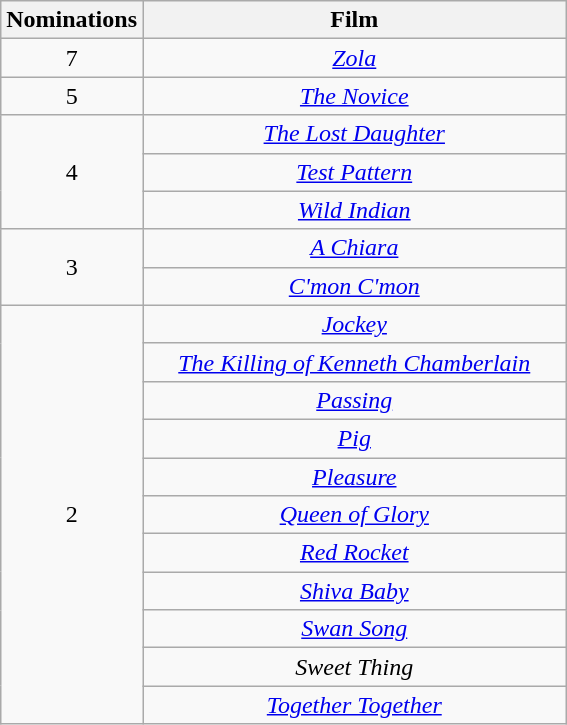<table class="wikitable" rowspan=2 border=2 style="text-align:center;">
<tr>
<th scope="col" width="50">Nominations</th>
<th scope="col" width="275">Film</th>
</tr>
<tr>
<td>7</td>
<td><em><a href='#'>Zola</a></em></td>
</tr>
<tr>
<td>5</td>
<td><em><a href='#'>The Novice</a></em></td>
</tr>
<tr>
<td rowspan="3">4</td>
<td><em><a href='#'>The Lost Daughter</a></em></td>
</tr>
<tr>
<td><em><a href='#'>Test Pattern</a></em></td>
</tr>
<tr>
<td><em><a href='#'>Wild Indian</a></em></td>
</tr>
<tr>
<td rowspan="2">3</td>
<td><em><a href='#'>A Chiara</a></em></td>
</tr>
<tr>
<td><em><a href='#'>C'mon C'mon</a></em></td>
</tr>
<tr>
<td rowspan="11">2</td>
<td><em><a href='#'>Jockey</a></em></td>
</tr>
<tr>
<td><em><a href='#'>The Killing of Kenneth Chamberlain</a></em></td>
</tr>
<tr>
<td><em><a href='#'>Passing</a></em></td>
</tr>
<tr>
<td><em><a href='#'>Pig</a></em></td>
</tr>
<tr>
<td><em><a href='#'>Pleasure</a></em></td>
</tr>
<tr>
<td><em><a href='#'>Queen of Glory</a></em></td>
</tr>
<tr>
<td><em><a href='#'>Red Rocket</a></em></td>
</tr>
<tr>
<td><em><a href='#'>Shiva Baby</a></em></td>
</tr>
<tr>
<td><em><a href='#'>Swan Song</a></em></td>
</tr>
<tr>
<td><em>Sweet Thing</em></td>
</tr>
<tr>
<td><em><a href='#'>Together Together</a></em></td>
</tr>
</table>
